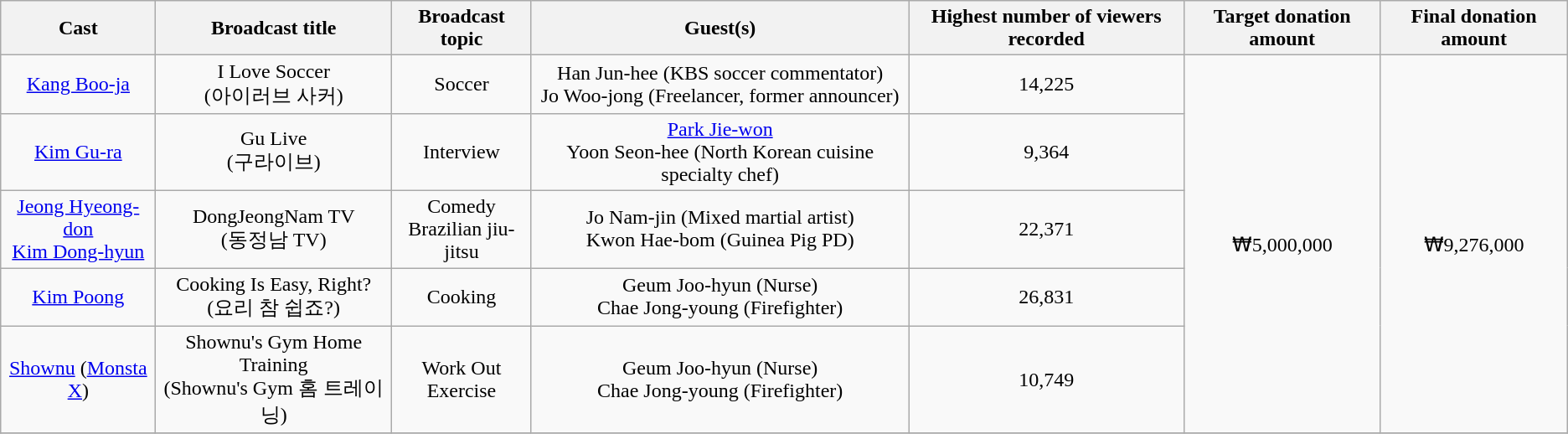<table class="wikitable" style="text-align:center">
<tr>
<th>Cast</th>
<th>Broadcast title</th>
<th>Broadcast topic</th>
<th>Guest(s)</th>
<th>Highest number of viewers recorded</th>
<th>Target donation amount</th>
<th>Final donation amount</th>
</tr>
<tr>
<td><a href='#'>Kang Boo-ja</a></td>
<td>I Love Soccer<br>(아이러브 사커)</td>
<td>Soccer</td>
<td>Han Jun-hee (KBS soccer commentator)<br>Jo Woo-jong (Freelancer, former announcer)</td>
<td>14,225</td>
<td rowspan="5">₩5,000,000</td>
<td rowspan="5">₩9,276,000</td>
</tr>
<tr>
<td><a href='#'>Kim Gu-ra</a></td>
<td>Gu Live<br>(구라이브)</td>
<td>Interview</td>
<td><a href='#'>Park Jie-won</a><br>Yoon Seon-hee (North Korean cuisine specialty chef)</td>
<td>9,364</td>
</tr>
<tr>
<td><a href='#'>Jeong Hyeong-don</a><br><a href='#'>Kim Dong-hyun</a></td>
<td>DongJeongNam TV<br>(동정남 TV)</td>
<td>Comedy<br>Brazilian jiu-jitsu</td>
<td>Jo Nam-jin (Mixed martial artist)<br>Kwon Hae-bom (Guinea Pig PD)</td>
<td>22,371</td>
</tr>
<tr>
<td><a href='#'>Kim Poong</a></td>
<td>Cooking Is Easy, Right?<br>(요리 참 쉽죠?)</td>
<td>Cooking</td>
<td>Geum Joo-hyun (Nurse)<br>Chae Jong-young (Firefighter)</td>
<td>26,831</td>
</tr>
<tr>
<td><a href='#'>Shownu</a> (<a href='#'>Monsta X</a>)</td>
<td>Shownu's Gym Home Training<br>(Shownu's Gym 홈 트레이닝)</td>
<td>Work Out<br>Exercise</td>
<td>Geum Joo-hyun (Nurse)<br>Chae Jong-young (Firefighter)</td>
<td>10,749</td>
</tr>
<tr>
</tr>
</table>
